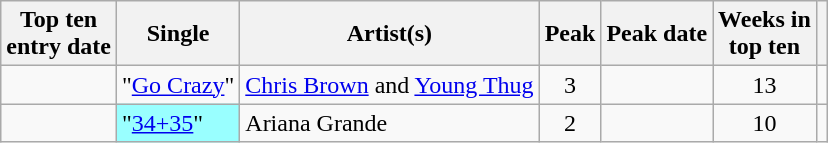<table class="wikitable sortable">
<tr>
<th>Top ten<br>entry date</th>
<th>Single</th>
<th>Artist(s)</th>
<th data-sort-type="number">Peak</th>
<th>Peak date</th>
<th data-sort-type="number">Weeks in<br>top ten</th>
<th></th>
</tr>
<tr>
<td></td>
<td>"<a href='#'>Go Crazy</a>"</td>
<td><a href='#'>Chris Brown</a> and <a href='#'>Young Thug</a></td>
<td style="text-align:center;">3</td>
<td></td>
<td style="text-align:center;">13</td>
<td style="text-align:center;"></td>
</tr>
<tr>
<td></td>
<td style= "background:#9ff;">"<a href='#'>34+35</a>" </td>
<td>Ariana Grande</td>
<td style="text-align:center;">2</td>
<td></td>
<td style="text-align:center;">10</td>
<td style="text-align:center;"></td>
</tr>
</table>
